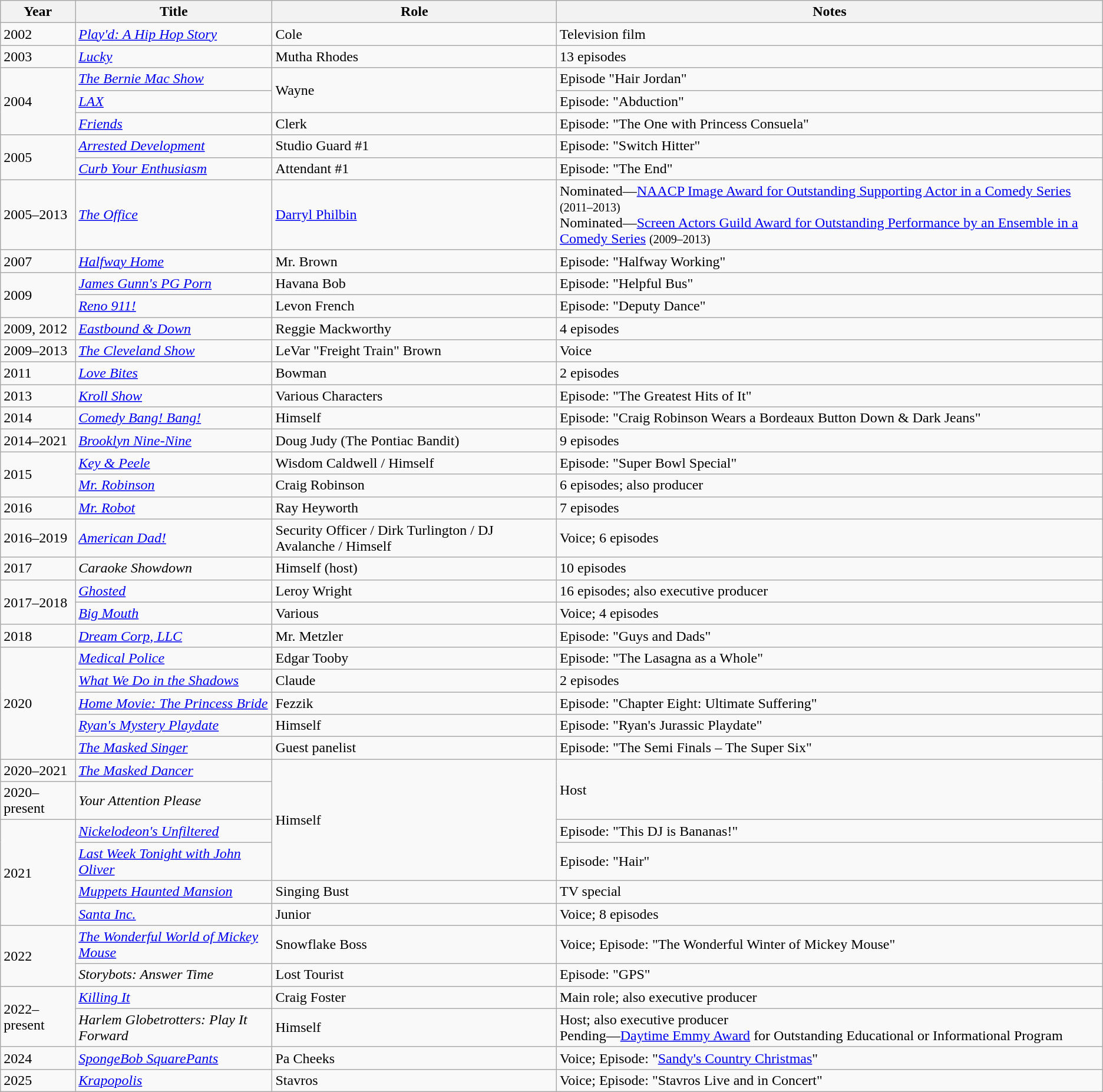<table class="wikitable sortable">
<tr>
<th>Year</th>
<th>Title</th>
<th>Role</th>
<th>Notes</th>
</tr>
<tr>
<td>2002</td>
<td><em><a href='#'>Play'd: A Hip Hop Story</a></em></td>
<td>Cole</td>
<td>Television film</td>
</tr>
<tr>
<td>2003</td>
<td><em><a href='#'>Lucky</a></em></td>
<td>Mutha Rhodes</td>
<td>13 episodes</td>
</tr>
<tr>
<td rowspan="3">2004</td>
<td><em><a href='#'>The Bernie Mac Show</a></em></td>
<td rowspan="2">Wayne</td>
<td>Episode "Hair Jordan"</td>
</tr>
<tr>
<td><em><a href='#'>LAX</a></em></td>
<td>Episode: "Abduction"</td>
</tr>
<tr>
<td><em><a href='#'>Friends</a></em></td>
<td>Clerk</td>
<td>Episode: "The One with Princess Consuela"</td>
</tr>
<tr>
<td rowspan="2">2005</td>
<td><em><a href='#'>Arrested Development</a></em></td>
<td>Studio Guard #1</td>
<td>Episode: "Switch Hitter"</td>
</tr>
<tr>
<td><em><a href='#'>Curb Your Enthusiasm</a></em></td>
<td>Attendant #1</td>
<td>Episode: "The End"</td>
</tr>
<tr>
<td>2005–2013</td>
<td><em><a href='#'>The Office</a></em></td>
<td><a href='#'>Darryl Philbin</a></td>
<td>Nominated—<a href='#'>NAACP Image Award for Outstanding Supporting Actor in a Comedy Series</a> <small>(2011–2013)</small><br>Nominated—<a href='#'>Screen Actors Guild Award for Outstanding Performance by an Ensemble in a Comedy Series</a> <small>(2009–2013)</small></td>
</tr>
<tr>
<td>2007</td>
<td><em><a href='#'>Halfway Home</a></em></td>
<td>Mr. Brown</td>
<td>Episode: "Halfway Working"</td>
</tr>
<tr>
<td rowspan="2">2009</td>
<td><em><a href='#'>James Gunn's PG Porn</a></em></td>
<td>Havana Bob</td>
<td>Episode: "Helpful Bus"</td>
</tr>
<tr>
<td><em><a href='#'>Reno 911!</a></em></td>
<td>Levon French</td>
<td>Episode: "Deputy Dance"</td>
</tr>
<tr>
<td>2009, 2012</td>
<td><em><a href='#'>Eastbound & Down</a></em></td>
<td>Reggie Mackworthy</td>
<td>4 episodes</td>
</tr>
<tr>
<td>2009–2013</td>
<td><em><a href='#'>The Cleveland Show</a></em></td>
<td>LeVar "Freight Train" Brown</td>
<td>Voice</td>
</tr>
<tr>
<td>2011</td>
<td><em><a href='#'>Love Bites</a></em></td>
<td>Bowman</td>
<td>2 episodes</td>
</tr>
<tr>
<td>2013</td>
<td><em><a href='#'>Kroll Show</a></em></td>
<td>Various Characters</td>
<td>Episode: "The Greatest Hits of It"</td>
</tr>
<tr>
<td>2014</td>
<td><em><a href='#'>Comedy Bang! Bang!</a></em></td>
<td>Himself</td>
<td>Episode: "Craig Robinson Wears a Bordeaux Button Down & Dark Jeans"</td>
</tr>
<tr>
<td>2014–2021</td>
<td><em><a href='#'>Brooklyn Nine-Nine</a></em></td>
<td>Doug Judy (The Pontiac Bandit)</td>
<td>9 episodes</td>
</tr>
<tr>
<td rowspan="2">2015</td>
<td><em><a href='#'>Key & Peele</a></em></td>
<td>Wisdom Caldwell / Himself</td>
<td>Episode: "Super Bowl Special"</td>
</tr>
<tr>
<td><em><a href='#'>Mr. Robinson</a></em></td>
<td>Craig Robinson</td>
<td>6 episodes; also producer</td>
</tr>
<tr>
<td>2016</td>
<td><em><a href='#'>Mr. Robot</a></em></td>
<td>Ray Heyworth</td>
<td>7 episodes</td>
</tr>
<tr>
<td>2016–2019</td>
<td><em><a href='#'>American Dad!</a></em></td>
<td>Security Officer / Dirk Turlington / DJ Avalanche / Himself</td>
<td>Voice; 6 episodes</td>
</tr>
<tr>
<td>2017</td>
<td><em>Caraoke Showdown</em></td>
<td>Himself (host)</td>
<td>10 episodes</td>
</tr>
<tr>
<td rowspan="2">2017–2018</td>
<td><em><a href='#'>Ghosted</a></em></td>
<td>Leroy Wright</td>
<td>16 episodes; also executive producer</td>
</tr>
<tr>
<td><em><a href='#'>Big Mouth</a></em></td>
<td>Various</td>
<td>Voice; 4 episodes</td>
</tr>
<tr>
<td>2018</td>
<td><em><a href='#'>Dream Corp, LLC</a></em></td>
<td>Mr. Metzler</td>
<td>Episode: "Guys and Dads"</td>
</tr>
<tr>
<td rowspan="5">2020</td>
<td><em><a href='#'>Medical Police</a></em></td>
<td>Edgar Tooby</td>
<td>Episode: "The Lasagna as a Whole"</td>
</tr>
<tr>
<td><em><a href='#'>What We Do in the Shadows</a></em></td>
<td>Claude</td>
<td>2 episodes</td>
</tr>
<tr>
<td><em><a href='#'>Home Movie: The Princess Bride</a></em></td>
<td>Fezzik</td>
<td>Episode: "Chapter Eight: Ultimate Suffering"</td>
</tr>
<tr>
<td><em><a href='#'>Ryan's Mystery Playdate</a></em></td>
<td>Himself</td>
<td>Episode: "Ryan's Jurassic Playdate"</td>
</tr>
<tr>
<td><em><a href='#'>The Masked Singer</a></em></td>
<td>Guest panelist</td>
<td>Episode: "The Semi Finals – The Super Six"</td>
</tr>
<tr>
<td>2020–2021</td>
<td><em><a href='#'>The Masked Dancer</a></em></td>
<td rowspan="4">Himself</td>
<td rowspan="2">Host</td>
</tr>
<tr>
<td>2020–present</td>
<td><em>Your Attention Please</em></td>
</tr>
<tr>
<td rowspan="4">2021</td>
<td><em><a href='#'>Nickelodeon's Unfiltered</a></em></td>
<td>Episode: "This DJ is Bananas!"</td>
</tr>
<tr>
<td><em><a href='#'>Last Week Tonight with John Oliver</a></em></td>
<td>Episode: "Hair"</td>
</tr>
<tr>
<td><em><a href='#'>Muppets Haunted Mansion</a></em></td>
<td>Singing Bust</td>
<td>TV special</td>
</tr>
<tr>
<td><em><a href='#'>Santa Inc.</a></em></td>
<td>Junior</td>
<td>Voice; 8 episodes</td>
</tr>
<tr>
<td rowspan="2">2022</td>
<td><em><a href='#'>The Wonderful World of Mickey Mouse</a></em></td>
<td>Snowflake Boss</td>
<td>Voice; Episode: "The Wonderful Winter of Mickey Mouse"</td>
</tr>
<tr>
<td><em>Storybots: Answer Time</em></td>
<td>Lost Tourist</td>
<td>Episode: "GPS"</td>
</tr>
<tr>
<td rowspan="2">2022–present</td>
<td><em><a href='#'>Killing It</a></em></td>
<td>Craig Foster</td>
<td>Main role; also executive producer</td>
</tr>
<tr>
<td><em>Harlem Globetrotters: Play It Forward</em></td>
<td>Himself</td>
<td>Host; also executive producer<br>Pending—<a href='#'>Daytime Emmy Award</a> for Outstanding Educational or Informational Program</td>
</tr>
<tr>
<td>2024</td>
<td><em><a href='#'>SpongeBob SquarePants</a></em></td>
<td>Pa Cheeks</td>
<td>Voice; Episode: "<a href='#'>Sandy's Country Christmas</a>"</td>
</tr>
<tr>
<td>2025</td>
<td><em><a href='#'>Krapopolis</a></em></td>
<td>Stavros</td>
<td>Voice; Episode: "Stavros Live and in Concert"</td>
</tr>
</table>
